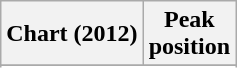<table class="wikitable sortable plainrowheaders" style="text-align:center">
<tr>
<th scope="col">Chart (2012)</th>
<th scope="col">Peak<br> position</th>
</tr>
<tr>
</tr>
<tr>
</tr>
<tr>
</tr>
<tr>
</tr>
</table>
